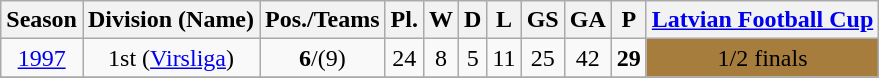<table class="wikitable">
<tr>
<th>Season</th>
<th>Division (Name)</th>
<th>Pos./Teams</th>
<th>Pl.</th>
<th>W</th>
<th>D</th>
<th>L</th>
<th>GS</th>
<th>GA</th>
<th>P</th>
<th><a href='#'>Latvian Football Cup</a></th>
</tr>
<tr>
<td align=center><a href='#'>1997</a></td>
<td align=center>1st (<a href='#'>Virsliga</a>)</td>
<td align=center><strong>6</strong>/(9)</td>
<td align=center>24</td>
<td align=center>8</td>
<td align=center>5</td>
<td align=center>11</td>
<td align=center>25</td>
<td align=center>42</td>
<td align=center><strong>29</strong></td>
<td align=center bgcolor=#A67D3D>1/2 finals</td>
</tr>
<tr>
</tr>
</table>
